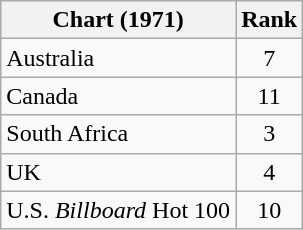<table class="wikitable sortable">
<tr>
<th align="left">Chart (1971)</th>
<th style="text-align:center;">Rank</th>
</tr>
<tr>
<td>Australia </td>
<td style="text-align:center;">7</td>
</tr>
<tr>
<td>Canada </td>
<td style="text-align:center;">11</td>
</tr>
<tr>
<td>South Africa </td>
<td align="center">3</td>
</tr>
<tr>
<td>UK </td>
<td style="text-align:center;">4</td>
</tr>
<tr>
<td>U.S. <em>Billboard</em> Hot 100 </td>
<td style="text-align:center;">10</td>
</tr>
</table>
